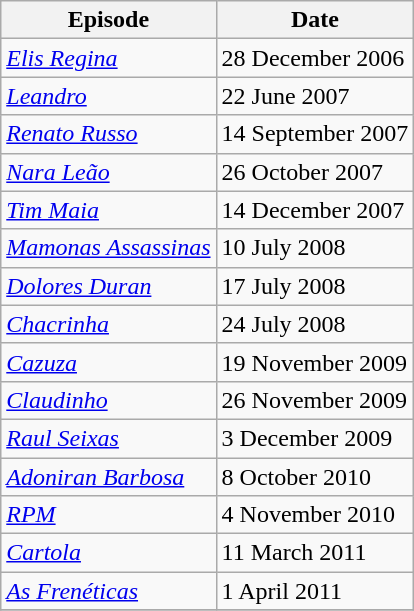<table class="wikitable">
<tr>
<th>Episode</th>
<th>Date</th>
</tr>
<tr>
<td><em><a href='#'>Elis Regina</a></em></td>
<td>28 December 2006</td>
</tr>
<tr>
<td><em><a href='#'>Leandro</a></em></td>
<td>22 June 2007</td>
</tr>
<tr>
<td><em><a href='#'>Renato Russo</a></em></td>
<td>14 September 2007</td>
</tr>
<tr>
<td><em><a href='#'>Nara Leão</a></em></td>
<td>26 October 2007</td>
</tr>
<tr>
<td><em><a href='#'>Tim Maia</a></em></td>
<td>14 December 2007</td>
</tr>
<tr>
<td><em><a href='#'>Mamonas Assassinas</a></em></td>
<td>10 July 2008</td>
</tr>
<tr>
<td><em><a href='#'>Dolores Duran</a></em></td>
<td>17 July 2008</td>
</tr>
<tr>
<td><em><a href='#'>Chacrinha</a></em></td>
<td>24 July 2008</td>
</tr>
<tr>
<td><em><a href='#'>Cazuza</a></em></td>
<td>19 November 2009</td>
</tr>
<tr>
<td><em><a href='#'>Claudinho</a></em></td>
<td>26 November 2009</td>
</tr>
<tr>
<td><em><a href='#'>Raul Seixas</a></em></td>
<td>3 December 2009</td>
</tr>
<tr>
<td><em><a href='#'>Adoniran Barbosa</a></em></td>
<td>8 October 2010</td>
</tr>
<tr>
<td><em><a href='#'>RPM</a></em></td>
<td>4 November 2010</td>
</tr>
<tr>
<td><em><a href='#'>Cartola</a></em></td>
<td>11 March 2011</td>
</tr>
<tr>
<td><em><a href='#'>As Frenéticas</a></em></td>
<td>1 April  2011</td>
</tr>
<tr>
</tr>
</table>
